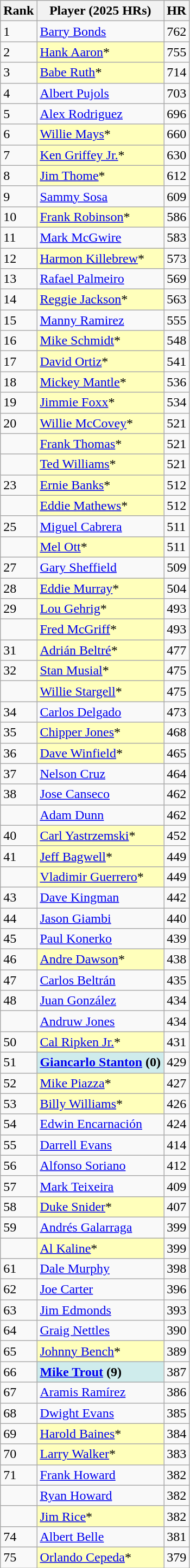<table class="wikitable" style="float:left;">
<tr style="white-space:nowrap;">
<th>Rank</th>
<th>Player (2025 HRs)</th>
<th>HR</th>
</tr>
<tr>
<td>1</td>
<td><a href='#'>Barry Bonds</a></td>
<td>762</td>
</tr>
<tr>
<td>2</td>
<td style="background:#ffffbb;"><a href='#'>Hank Aaron</a>*</td>
<td>755</td>
</tr>
<tr>
<td>3</td>
<td style="background:#ffffbb;"><a href='#'>Babe Ruth</a>*</td>
<td>714</td>
</tr>
<tr>
<td>4</td>
<td><a href='#'>Albert Pujols</a></td>
<td>703</td>
</tr>
<tr>
<td>5</td>
<td><a href='#'>Alex Rodriguez</a></td>
<td>696</td>
</tr>
<tr>
<td>6</td>
<td style="background:#ffffbb;"><a href='#'>Willie Mays</a>*</td>
<td>660</td>
</tr>
<tr>
<td>7</td>
<td style="background:#ffffbb;"><a href='#'>Ken Griffey Jr.</a>*</td>
<td>630</td>
</tr>
<tr>
<td>8</td>
<td style="background:#ffffbb;"><a href='#'>Jim Thome</a>*</td>
<td>612</td>
</tr>
<tr>
<td>9</td>
<td><a href='#'>Sammy Sosa</a></td>
<td>609</td>
</tr>
<tr>
<td>10</td>
<td style="background:#ffffbb;"><a href='#'>Frank Robinson</a>*</td>
<td>586</td>
</tr>
<tr>
<td>11</td>
<td><a href='#'>Mark McGwire</a></td>
<td>583</td>
</tr>
<tr>
<td>12</td>
<td style="background:#ffffbb;"><a href='#'>Harmon Killebrew</a>*</td>
<td>573</td>
</tr>
<tr>
<td>13</td>
<td><a href='#'>Rafael Palmeiro</a></td>
<td>569</td>
</tr>
<tr>
<td>14</td>
<td style="background:#ffffbb;"><a href='#'>Reggie Jackson</a>*</td>
<td>563</td>
</tr>
<tr>
<td>15</td>
<td><a href='#'>Manny Ramirez</a></td>
<td>555</td>
</tr>
<tr>
<td>16</td>
<td style="background:#ffffbb;"><a href='#'>Mike Schmidt</a>*</td>
<td>548</td>
</tr>
<tr>
<td>17</td>
<td style="background:#ffffbb;"><a href='#'>David Ortiz</a>*</td>
<td>541</td>
</tr>
<tr>
<td>18</td>
<td style="background:#ffffbb;"><a href='#'>Mickey Mantle</a>*</td>
<td>536</td>
</tr>
<tr>
<td>19</td>
<td style="background:#ffffbb;"><a href='#'>Jimmie Foxx</a>*</td>
<td>534</td>
</tr>
<tr>
<td>20</td>
<td style="background:#ffffbb;"><a href='#'>Willie McCovey</a>*</td>
<td>521</td>
</tr>
<tr>
<td></td>
<td style="background:#ffffbb;"><a href='#'>Frank Thomas</a>*</td>
<td>521</td>
</tr>
<tr>
<td></td>
<td style="background:#ffffbb;"><a href='#'>Ted Williams</a>*</td>
<td>521</td>
</tr>
<tr>
<td>23</td>
<td style="background:#ffffbb;"><a href='#'>Ernie Banks</a>*</td>
<td>512</td>
</tr>
<tr>
<td></td>
<td style="background:#ffffbb;"><a href='#'>Eddie Mathews</a>*</td>
<td>512</td>
</tr>
<tr>
<td>25</td>
<td><a href='#'>Miguel Cabrera</a></td>
<td>511</td>
</tr>
<tr>
<td></td>
<td style="background:#ffffbb;"><a href='#'>Mel Ott</a>*</td>
<td>511</td>
</tr>
<tr>
<td>27</td>
<td><a href='#'>Gary Sheffield</a></td>
<td>509</td>
</tr>
<tr>
<td>28</td>
<td style="background:#ffffbb;"><a href='#'>Eddie Murray</a>*</td>
<td>504</td>
</tr>
<tr>
<td>29</td>
<td style="background:#ffffbb;"><a href='#'>Lou Gehrig</a>*</td>
<td>493</td>
</tr>
<tr>
<td></td>
<td style="background:#ffffbb;"><a href='#'>Fred McGriff</a>*</td>
<td>493</td>
</tr>
<tr>
<td>31</td>
<td style="background:#ffffbb;"><a href='#'>Adrián Beltré</a>*</td>
<td>477</td>
</tr>
<tr>
<td>32</td>
<td style="background:#ffffbb;"><a href='#'>Stan Musial</a>*</td>
<td>475</td>
</tr>
<tr>
<td></td>
<td style="background:#ffffbb;"><a href='#'>Willie Stargell</a>*</td>
<td>475</td>
</tr>
<tr>
<td>34</td>
<td><a href='#'>Carlos Delgado</a></td>
<td>473</td>
</tr>
<tr>
<td>35</td>
<td style="background:#ffffbb;"><a href='#'>Chipper Jones</a>*</td>
<td>468</td>
</tr>
<tr>
<td>36</td>
<td style="background:#ffffbb;"><a href='#'>Dave Winfield</a>*</td>
<td>465</td>
</tr>
<tr>
<td>37</td>
<td><a href='#'>Nelson Cruz</a></td>
<td>464</td>
</tr>
<tr>
<td>38</td>
<td><a href='#'>Jose Canseco</a></td>
<td>462</td>
</tr>
<tr>
<td></td>
<td><a href='#'>Adam Dunn</a></td>
<td>462</td>
</tr>
<tr>
<td>40</td>
<td style="background:#ffffbb;"><a href='#'>Carl Yastrzemski</a>*</td>
<td>452</td>
</tr>
<tr>
<td>41</td>
<td style="background:#ffffbb;"><a href='#'>Jeff Bagwell</a>*</td>
<td>449</td>
</tr>
<tr>
<td></td>
<td style="background:#ffffbb;"><a href='#'>Vladimir Guerrero</a>*</td>
<td>449</td>
</tr>
<tr>
<td>43</td>
<td><a href='#'>Dave Kingman</a></td>
<td>442</td>
</tr>
<tr>
<td>44</td>
<td><a href='#'>Jason Giambi</a></td>
<td>440</td>
</tr>
<tr>
<td>45</td>
<td><a href='#'>Paul Konerko</a></td>
<td>439</td>
</tr>
<tr>
<td>46</td>
<td style="background:#ffffbb;"><a href='#'>Andre Dawson</a>*</td>
<td>438</td>
</tr>
<tr>
<td>47</td>
<td><a href='#'>Carlos Beltrán</a></td>
<td>435</td>
</tr>
<tr>
<td>48</td>
<td><a href='#'>Juan González</a></td>
<td>434</td>
</tr>
<tr>
<td></td>
<td><a href='#'>Andruw Jones</a></td>
<td>434</td>
</tr>
<tr>
<td>50</td>
<td style="background:#ffffbb;"><a href='#'>Cal Ripken Jr.</a>*</td>
<td>431</td>
</tr>
<tr>
<td>51</td>
<td style="background:#cfecec;"><strong><a href='#'>Giancarlo Stanton</a> (0)</strong></td>
<td>429</td>
</tr>
<tr>
<td>52</td>
<td style="background:#ffffbb;"><a href='#'>Mike Piazza</a>*</td>
<td>427</td>
</tr>
<tr>
<td>53</td>
<td style="background:#ffffbb;"><a href='#'>Billy Williams</a>*</td>
<td>426</td>
</tr>
<tr>
<td>54</td>
<td><a href='#'>Edwin Encarnación</a></td>
<td>424</td>
</tr>
<tr>
<td>55</td>
<td><a href='#'>Darrell Evans</a></td>
<td>414</td>
</tr>
<tr>
<td>56</td>
<td><a href='#'>Alfonso Soriano</a></td>
<td>412</td>
</tr>
<tr>
<td>57</td>
<td><a href='#'>Mark Teixeira</a></td>
<td>409</td>
</tr>
<tr>
<td>58</td>
<td style="background:#ffffbb;"><a href='#'>Duke Snider</a>*</td>
<td>407</td>
</tr>
<tr>
<td>59</td>
<td><a href='#'>Andrés Galarraga</a></td>
<td>399</td>
</tr>
<tr>
<td></td>
<td style="background:#ffffbb;"><a href='#'>Al Kaline</a>*</td>
<td>399</td>
</tr>
<tr>
<td>61</td>
<td><a href='#'>Dale Murphy</a></td>
<td>398</td>
</tr>
<tr>
<td>62</td>
<td><a href='#'>Joe Carter</a></td>
<td>396</td>
</tr>
<tr>
<td>63</td>
<td><a href='#'>Jim Edmonds</a></td>
<td>393</td>
</tr>
<tr>
<td>64</td>
<td><a href='#'>Graig Nettles</a></td>
<td>390</td>
</tr>
<tr>
<td>65</td>
<td style="background:#ffffbb;"><a href='#'>Johnny Bench</a>*</td>
<td>389</td>
</tr>
<tr>
<td>66</td>
<td style="background:#cfecec;"><strong><a href='#'>Mike Trout</a> (9)</strong></td>
<td>387</td>
</tr>
<tr>
<td>67</td>
<td><a href='#'>Aramis Ramírez</a></td>
<td>386</td>
</tr>
<tr>
<td>68</td>
<td><a href='#'>Dwight Evans</a></td>
<td>385</td>
</tr>
<tr>
<td>69</td>
<td style="background:#ffffbb;"><a href='#'>Harold Baines</a>*</td>
<td>384</td>
</tr>
<tr>
<td>70</td>
<td style="background:#ffffbb;"><a href='#'>Larry Walker</a>*</td>
<td>383</td>
</tr>
<tr>
<td>71</td>
<td><a href='#'>Frank Howard</a></td>
<td>382</td>
</tr>
<tr>
<td></td>
<td><a href='#'>Ryan Howard</a></td>
<td>382</td>
</tr>
<tr>
<td></td>
<td style="background:#ffffbb;"><a href='#'>Jim Rice</a>*</td>
<td>382</td>
</tr>
<tr>
<td>74</td>
<td><a href='#'>Albert Belle</a></td>
<td>381</td>
</tr>
<tr>
<td>75</td>
<td style="background:#ffffbb;"><a href='#'>Orlando Cepeda</a>*</td>
<td>379</td>
</tr>
</table>
